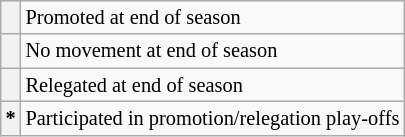<table class="wikitable" style="font-size:85%">
<tr>
<th></th>
<td>Promoted at end of season</td>
</tr>
<tr>
<th></th>
<td>No movement at end of season</td>
</tr>
<tr>
<th></th>
<td>Relegated at end of season</td>
</tr>
<tr>
<th>*</th>
<td>Participated in promotion/relegation play-offs</td>
</tr>
</table>
